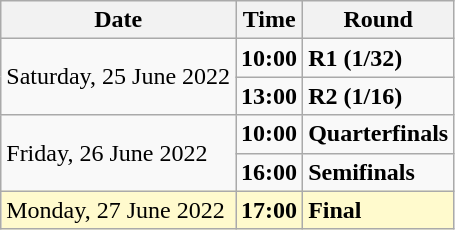<table class="wikitable">
<tr>
<th>Date</th>
<th>Time</th>
<th>Round</th>
</tr>
<tr>
<td rowspan=2>Saturday, 25 June 2022</td>
<td><strong>10:00</strong></td>
<td><strong>R1 (1/32)</strong></td>
</tr>
<tr>
<td><strong>13:00</strong></td>
<td><strong>R2 (1/16)</strong></td>
</tr>
<tr>
<td rowspan=2>Friday, 26 June 2022</td>
<td><strong>10:00</strong></td>
<td><strong>Quarterfinals</strong></td>
</tr>
<tr>
<td><strong>16:00</strong></td>
<td><strong>Semifinals</strong></td>
</tr>
<tr style="background:lemonchiffon;">
<td>Monday, 27 June 2022</td>
<td><strong>17:00</strong></td>
<td><strong>Final</strong></td>
</tr>
</table>
